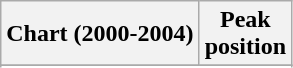<table class="wikitable sortable plainrowheaders">
<tr>
<th>Chart (2000-2004)</th>
<th>Peak<br>position</th>
</tr>
<tr>
</tr>
<tr>
</tr>
<tr>
</tr>
<tr>
</tr>
<tr>
</tr>
</table>
